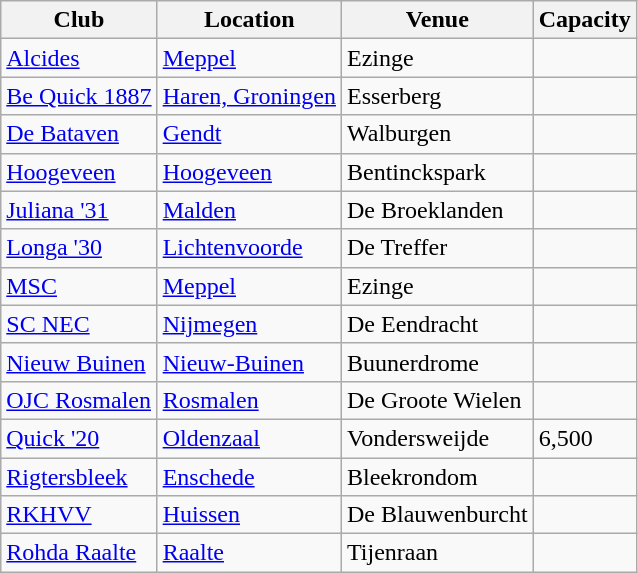<table class="wikitable sortable">
<tr>
<th>Club</th>
<th>Location</th>
<th>Venue</th>
<th>Capacity</th>
</tr>
<tr>
<td><a href='#'>Alcides</a></td>
<td><a href='#'>Meppel</a></td>
<td>Ezinge</td>
<td></td>
</tr>
<tr>
<td><a href='#'>Be Quick 1887</a></td>
<td><a href='#'>Haren, Groningen</a></td>
<td>Esserberg</td>
<td></td>
</tr>
<tr>
<td><a href='#'>De Bataven</a></td>
<td><a href='#'>Gendt</a></td>
<td>Walburgen</td>
<td></td>
</tr>
<tr>
<td><a href='#'>Hoogeveen</a></td>
<td><a href='#'>Hoogeveen</a></td>
<td>Bentinckspark</td>
<td></td>
</tr>
<tr>
<td><a href='#'>Juliana '31</a></td>
<td><a href='#'>Malden</a></td>
<td>De Broeklanden</td>
<td></td>
</tr>
<tr>
<td><a href='#'>Longa '30</a></td>
<td><a href='#'>Lichtenvoorde</a></td>
<td>De Treffer</td>
<td></td>
</tr>
<tr>
<td><a href='#'>MSC</a></td>
<td><a href='#'>Meppel</a></td>
<td>Ezinge</td>
<td></td>
</tr>
<tr>
<td><a href='#'>SC NEC</a></td>
<td><a href='#'>Nijmegen</a></td>
<td>De Eendracht</td>
<td></td>
</tr>
<tr>
<td><a href='#'>Nieuw Buinen</a></td>
<td><a href='#'>Nieuw-Buinen</a></td>
<td>Buunerdrome</td>
<td></td>
</tr>
<tr>
<td><a href='#'>OJC Rosmalen</a></td>
<td><a href='#'>Rosmalen</a></td>
<td>De Groote Wielen</td>
<td></td>
</tr>
<tr>
<td><a href='#'>Quick '20</a></td>
<td><a href='#'>Oldenzaal</a></td>
<td>Vondersweijde</td>
<td>6,500</td>
</tr>
<tr>
<td><a href='#'>Rigtersbleek</a></td>
<td><a href='#'>Enschede</a></td>
<td>Bleekrondom</td>
<td></td>
</tr>
<tr>
<td><a href='#'>RKHVV</a></td>
<td><a href='#'>Huissen</a></td>
<td>De Blauwenburcht</td>
<td></td>
</tr>
<tr>
<td><a href='#'>Rohda Raalte</a></td>
<td><a href='#'>Raalte</a></td>
<td>Tijenraan</td>
<td></td>
</tr>
</table>
